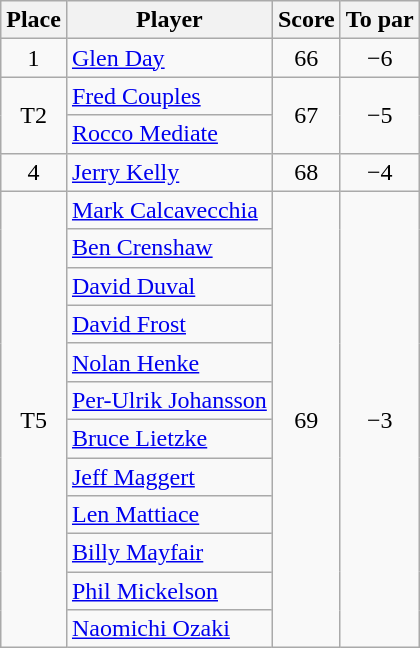<table class="wikitable">
<tr>
<th>Place</th>
<th>Player</th>
<th>Score</th>
<th>To par</th>
</tr>
<tr>
<td align=center>1</td>
<td> <a href='#'>Glen Day</a></td>
<td align=center>66</td>
<td align=center>−6</td>
</tr>
<tr>
<td rowspan=2 align=center>T2</td>
<td> <a href='#'>Fred Couples</a></td>
<td rowspan=2 align=center>67</td>
<td rowspan=2 align=center>−5</td>
</tr>
<tr>
<td> <a href='#'>Rocco Mediate</a></td>
</tr>
<tr>
<td align=center>4</td>
<td> <a href='#'>Jerry Kelly</a></td>
<td align=center>68</td>
<td align=center>−4</td>
</tr>
<tr>
<td rowspan=12 align=center>T5</td>
<td> <a href='#'>Mark Calcavecchia</a></td>
<td rowspan=12 align=center>69</td>
<td rowspan=12 align=center>−3</td>
</tr>
<tr>
<td> <a href='#'>Ben Crenshaw</a></td>
</tr>
<tr>
<td> <a href='#'>David Duval</a></td>
</tr>
<tr>
<td> <a href='#'>David Frost</a></td>
</tr>
<tr>
<td> <a href='#'>Nolan Henke</a></td>
</tr>
<tr>
<td> <a href='#'>Per-Ulrik Johansson</a></td>
</tr>
<tr>
<td> <a href='#'>Bruce Lietzke</a></td>
</tr>
<tr>
<td> <a href='#'>Jeff Maggert</a></td>
</tr>
<tr>
<td> <a href='#'>Len Mattiace</a></td>
</tr>
<tr>
<td> <a href='#'>Billy Mayfair</a></td>
</tr>
<tr>
<td> <a href='#'>Phil Mickelson</a></td>
</tr>
<tr>
<td> <a href='#'>Naomichi Ozaki</a></td>
</tr>
</table>
